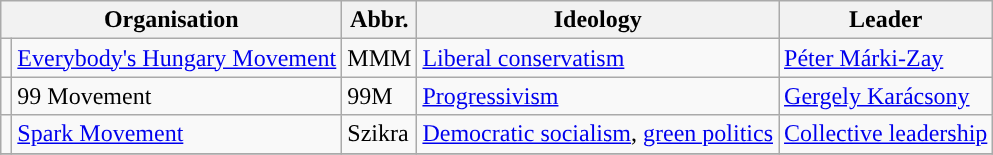<table class=wikitable style=text-align:left>
<tr>
<th colspan=2>Organisation</th>
<th>Abbr.</th>
<th>Ideology</th>
<th>Leader</th>
</tr>
<tr>
<td></td>
<td><a href='#'>Everybody's Hungary Movement</a></td>
<td>MMM</td>
<td><a href='#'>Liberal conservatism</a></td>
<td><a href='#'>Péter Márki-Zay</a></td>
</tr>
<tr>
<td></td>
<td>99 Movement</td>
<td>99M</td>
<td><a href='#'>Progressivism</a></td>
<td><a href='#'>Gergely Karácsony</a></td>
</tr>
<tr>
<td></td>
<td><a href='#'>Spark Movement</a></td>
<td>Szikra</td>
<td><a href='#'>Democratic socialism</a>, <a href='#'>green politics</a></td>
<td><a href='#'>Collective leadership</a></td>
</tr>
<tr>
</tr>
</table>
